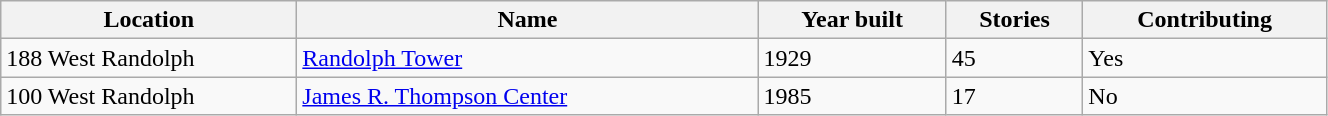<table class=wikitable width=70%>
<tr>
<th width=190px>Location</th>
<th>Name</th>
<th>Year built</th>
<th>Stories</th>
<th>Contributing</th>
</tr>
<tr>
<td>188 West Randolph</td>
<td><a href='#'>Randolph Tower</a><br></td>
<td>1929</td>
<td>45</td>
<td>Yes</td>
</tr>
<tr>
<td>100 West Randolph</td>
<td><a href='#'>James R. Thompson Center</a><br></td>
<td>1985</td>
<td>17</td>
<td>No</td>
</tr>
</table>
